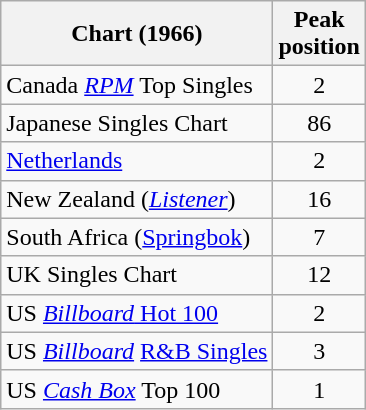<table class="wikitable sortable">
<tr>
<th>Chart (1966)</th>
<th>Peak<br>position</th>
</tr>
<tr>
<td>Canada <em><a href='#'>RPM</a></em> Top Singles</td>
<td style="text-align:center;">2</td>
</tr>
<tr>
<td>Japanese Singles Chart</td>
<td style="text-align:center;">86</td>
</tr>
<tr>
<td><a href='#'>Netherlands</a></td>
<td style="text-align:center;">2</td>
</tr>
<tr>
<td>New Zealand (<em><a href='#'>Listener</a></em>)</td>
<td style="text-align:center;">16</td>
</tr>
<tr>
<td>South Africa (<a href='#'>Springbok</a>)</td>
<td align="center">7</td>
</tr>
<tr>
<td>UK Singles Chart</td>
<td style="text-align:center;">12</td>
</tr>
<tr>
<td>US <a href='#'><em>Billboard</em> Hot 100</a></td>
<td style="text-align:center;">2</td>
</tr>
<tr>
<td>US <em><a href='#'>Billboard</a></em> <a href='#'>R&B Singles</a></td>
<td style="text-align:center;">3</td>
</tr>
<tr>
<td>US <a href='#'><em>Cash Box</em></a> Top 100</td>
<td style="text-align:center;">1</td>
</tr>
</table>
